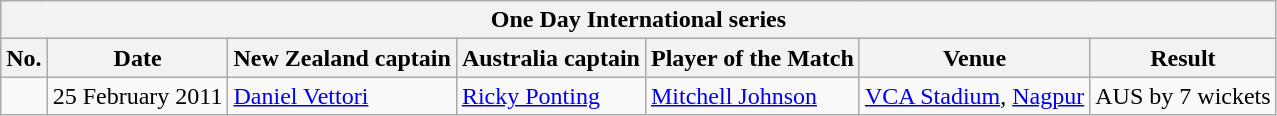<table class="wikitable">
<tr>
<th colspan="7">One Day International series</th>
</tr>
<tr>
<th>No.</th>
<th>Date</th>
<th>New Zealand captain</th>
<th>Australia captain</th>
<th>Player of the Match</th>
<th>Venue</th>
<th>Result</th>
</tr>
<tr>
<td></td>
<td>25 February 2011</td>
<td><a href='#'>Daniel Vettori</a></td>
<td><a href='#'>Ricky Ponting</a></td>
<td><a href='#'>Mitchell Johnson</a></td>
<td><a href='#'>VCA Stadium</a>, <a href='#'>Nagpur</a></td>
<td>AUS by 7 wickets</td>
</tr>
</table>
